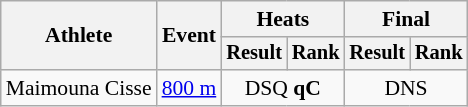<table class="wikitable" style="font-size:90%">
<tr>
<th rowspan=2>Athlete</th>
<th rowspan=2>Event</th>
<th colspan=2>Heats</th>
<th colspan=2>Final</th>
</tr>
<tr style="font-size:95%">
<th>Result</th>
<th>Rank</th>
<th>Result</th>
<th>Rank</th>
</tr>
<tr align=center>
<td align=left>Maimouna Cisse</td>
<td align=left><a href='#'>800 m</a></td>
<td colspan=2>DSQ <strong>qC</strong></td>
<td colspan=2>DNS</td>
</tr>
</table>
